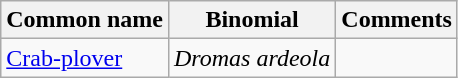<table class="wikitable">
<tr>
<th>Common name</th>
<th>Binomial</th>
<th>Comments</th>
</tr>
<tr>
<td><a href='#'>Crab-plover</a></td>
<td><em>Dromas ardeola</em></td>
<td></td>
</tr>
</table>
